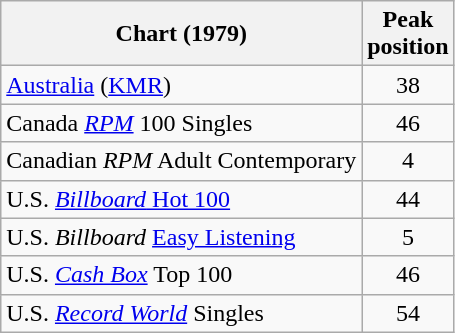<table class="wikitable sortable">
<tr>
<th align="left">Chart (1979)</th>
<th align="left">Peak<br>position</th>
</tr>
<tr>
<td><a href='#'>Australia</a> (<a href='#'>KMR</a>)</td>
<td style="text-align:center;">38</td>
</tr>
<tr>
<td>Canada <em><a href='#'>RPM</a></em> 100 Singles</td>
<td style="text-align:center;">46</td>
</tr>
<tr>
<td>Canadian <em>RPM</em> Adult Contemporary</td>
<td style="text-align:center;">4</td>
</tr>
<tr>
<td>U.S. <a href='#'><em>Billboard</em> Hot 100</a></td>
<td style="text-align:center;">44</td>
</tr>
<tr>
<td>U.S. <em>Billboard</em> <a href='#'>Easy Listening</a></td>
<td style="text-align:center;">5</td>
</tr>
<tr>
<td>U.S. <em><a href='#'>Cash Box</a></em> Top 100</td>
<td style="text-align:center;">46</td>
</tr>
<tr>
<td>U.S. <em><a href='#'>Record World</a></em> Singles</td>
<td style="text-align:center;">54</td>
</tr>
</table>
